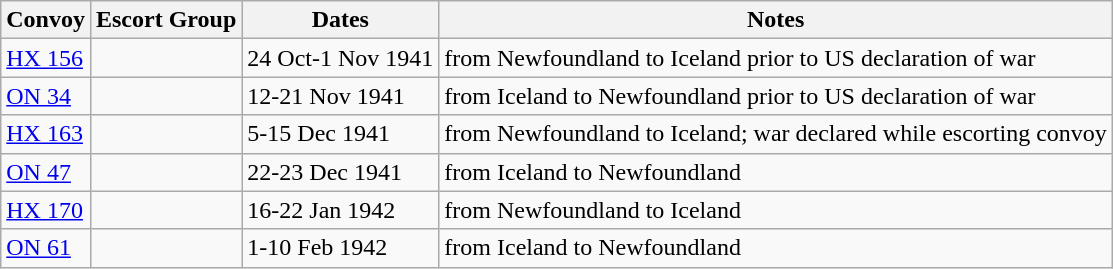<table class="wikitable">
<tr>
<th>Convoy</th>
<th>Escort Group</th>
<th>Dates</th>
<th>Notes</th>
</tr>
<tr>
<td><a href='#'>HX 156</a></td>
<td></td>
<td>24 Oct-1 Nov 1941</td>
<td>from Newfoundland to Iceland prior to US declaration of war</td>
</tr>
<tr>
<td><a href='#'>ON 34</a></td>
<td></td>
<td>12-21 Nov 1941</td>
<td>from Iceland to Newfoundland prior to US declaration of war</td>
</tr>
<tr>
<td><a href='#'>HX 163</a></td>
<td></td>
<td>5-15 Dec 1941</td>
<td>from Newfoundland to Iceland; war declared while escorting convoy</td>
</tr>
<tr>
<td><a href='#'>ON 47</a></td>
<td></td>
<td>22-23 Dec 1941</td>
<td>from Iceland to Newfoundland</td>
</tr>
<tr>
<td><a href='#'>HX 170</a></td>
<td></td>
<td>16-22 Jan 1942</td>
<td>from Newfoundland to Iceland</td>
</tr>
<tr>
<td><a href='#'>ON 61</a></td>
<td></td>
<td>1-10 Feb 1942</td>
<td>from Iceland to Newfoundland</td>
</tr>
</table>
